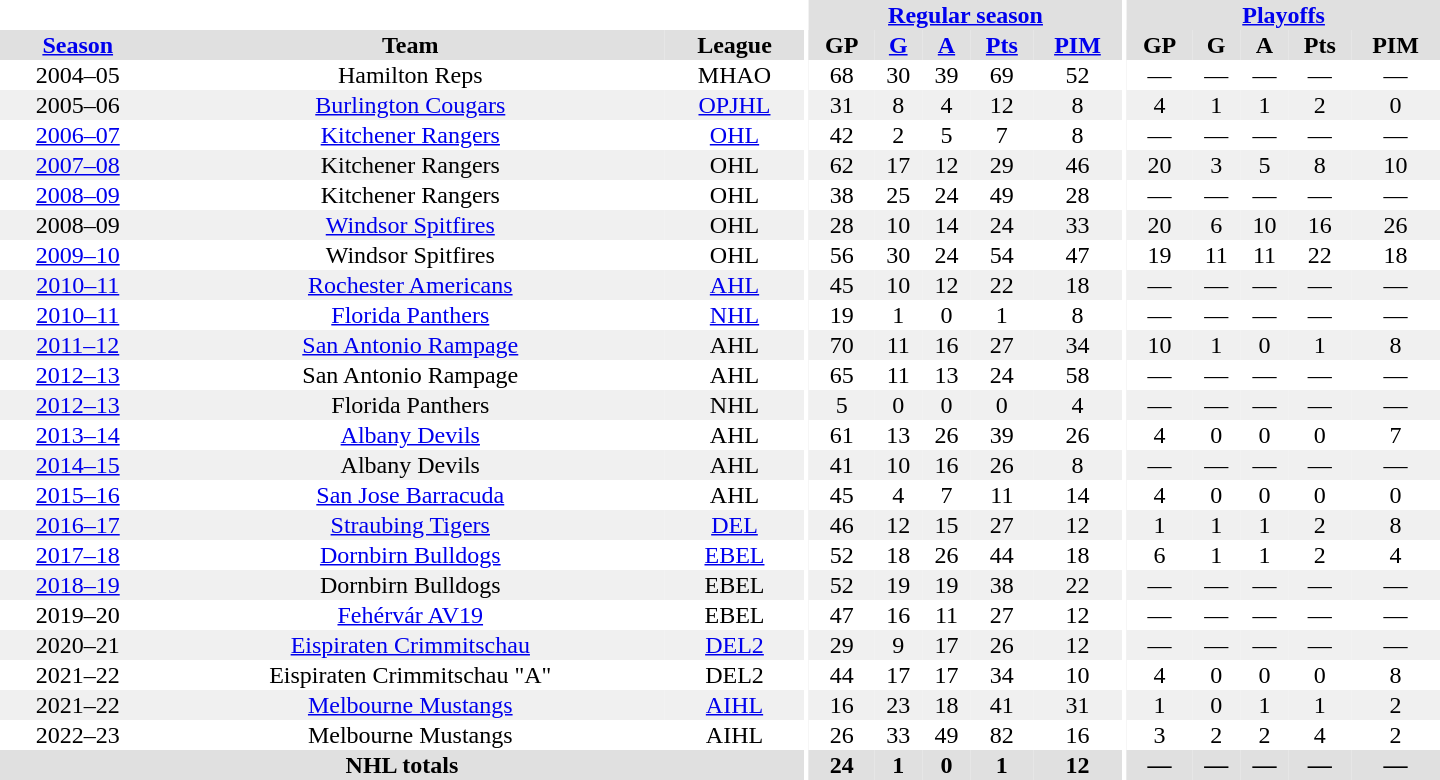<table border="0" cellpadding="1" cellspacing="0" style="text-align:center; width:60em">
<tr bgcolor="#e0e0e0">
<th colspan="3" bgcolor="#ffffff"></th>
<th rowspan="104" bgcolor="#ffffff"></th>
<th colspan="5"><a href='#'>Regular season</a></th>
<th rowspan="104" bgcolor="#ffffff"></th>
<th colspan="5"><a href='#'>Playoffs</a></th>
</tr>
<tr bgcolor="#e0e0e0">
<th><a href='#'>Season</a></th>
<th>Team</th>
<th>League</th>
<th>GP</th>
<th><a href='#'>G</a></th>
<th><a href='#'>A</a></th>
<th><a href='#'>Pts</a></th>
<th><a href='#'>PIM</a></th>
<th>GP</th>
<th>G</th>
<th>A</th>
<th>Pts</th>
<th>PIM</th>
</tr>
<tr ALIGN="center">
<td>2004–05</td>
<td>Hamilton Reps</td>
<td>MHAO</td>
<td>68</td>
<td>30</td>
<td>39</td>
<td>69</td>
<td>52</td>
<td>—</td>
<td>—</td>
<td>—</td>
<td>—</td>
<td>—</td>
</tr>
<tr ALIGN="center" bgcolor="#f0f0f0">
<td>2005–06</td>
<td><a href='#'>Burlington Cougars</a></td>
<td><a href='#'>OPJHL</a></td>
<td>31</td>
<td>8</td>
<td>4</td>
<td>12</td>
<td>8</td>
<td>4</td>
<td>1</td>
<td>1</td>
<td>2</td>
<td>0</td>
</tr>
<tr ALIGN="center">
<td><a href='#'>2006–07</a></td>
<td><a href='#'>Kitchener Rangers</a></td>
<td><a href='#'>OHL</a></td>
<td>42</td>
<td>2</td>
<td>5</td>
<td>7</td>
<td>8</td>
<td>—</td>
<td>—</td>
<td>—</td>
<td>—</td>
<td>—</td>
</tr>
<tr ALIGN="center" bgcolor="#f0f0f0">
<td><a href='#'>2007–08</a></td>
<td>Kitchener Rangers</td>
<td>OHL</td>
<td>62</td>
<td>17</td>
<td>12</td>
<td>29</td>
<td>46</td>
<td>20</td>
<td>3</td>
<td>5</td>
<td>8</td>
<td>10</td>
</tr>
<tr ALIGN="center">
<td><a href='#'>2008–09</a></td>
<td>Kitchener Rangers</td>
<td>OHL</td>
<td>38</td>
<td>25</td>
<td>24</td>
<td>49</td>
<td>28</td>
<td>—</td>
<td>—</td>
<td>—</td>
<td>—</td>
<td>—</td>
</tr>
<tr ALIGN="center" bgcolor="#f0f0f0">
<td>2008–09</td>
<td><a href='#'>Windsor Spitfires</a></td>
<td>OHL</td>
<td>28</td>
<td>10</td>
<td>14</td>
<td>24</td>
<td>33</td>
<td>20</td>
<td>6</td>
<td>10</td>
<td>16</td>
<td>26</td>
</tr>
<tr ALIGN="center">
<td><a href='#'>2009–10</a></td>
<td>Windsor Spitfires</td>
<td>OHL</td>
<td>56</td>
<td>30</td>
<td>24</td>
<td>54</td>
<td>47</td>
<td>19</td>
<td>11</td>
<td>11</td>
<td>22</td>
<td>18</td>
</tr>
<tr ALIGN="center" bgcolor="#f0f0f0">
<td><a href='#'>2010–11</a></td>
<td><a href='#'>Rochester Americans</a></td>
<td><a href='#'>AHL</a></td>
<td>45</td>
<td>10</td>
<td>12</td>
<td>22</td>
<td>18</td>
<td>—</td>
<td>—</td>
<td>—</td>
<td>—</td>
<td>—</td>
</tr>
<tr ALIGN="center">
<td><a href='#'>2010–11</a></td>
<td><a href='#'>Florida Panthers</a></td>
<td><a href='#'>NHL</a></td>
<td>19</td>
<td>1</td>
<td>0</td>
<td>1</td>
<td>8</td>
<td>—</td>
<td>—</td>
<td>—</td>
<td>—</td>
<td>—</td>
</tr>
<tr ALIGN="center" bgcolor="#f0f0f0">
<td><a href='#'>2011–12</a></td>
<td><a href='#'>San Antonio Rampage</a></td>
<td>AHL</td>
<td>70</td>
<td>11</td>
<td>16</td>
<td>27</td>
<td>34</td>
<td>10</td>
<td>1</td>
<td>0</td>
<td>1</td>
<td>8</td>
</tr>
<tr ALIGN="center">
<td><a href='#'>2012–13</a></td>
<td>San Antonio Rampage</td>
<td>AHL</td>
<td>65</td>
<td>11</td>
<td>13</td>
<td>24</td>
<td>58</td>
<td>—</td>
<td>—</td>
<td>—</td>
<td>—</td>
<td>—</td>
</tr>
<tr ALIGN="center" bgcolor="#f0f0f0">
<td><a href='#'>2012–13</a></td>
<td>Florida Panthers</td>
<td>NHL</td>
<td>5</td>
<td>0</td>
<td>0</td>
<td>0</td>
<td>4</td>
<td>—</td>
<td>—</td>
<td>—</td>
<td>—</td>
<td>—</td>
</tr>
<tr ALIGN="center">
<td><a href='#'>2013–14</a></td>
<td><a href='#'>Albany Devils</a></td>
<td>AHL</td>
<td>61</td>
<td>13</td>
<td>26</td>
<td>39</td>
<td>26</td>
<td>4</td>
<td>0</td>
<td>0</td>
<td>0</td>
<td>7</td>
</tr>
<tr ALIGN="center" bgcolor="#f0f0f0">
<td><a href='#'>2014–15</a></td>
<td>Albany Devils</td>
<td>AHL</td>
<td>41</td>
<td>10</td>
<td>16</td>
<td>26</td>
<td>8</td>
<td>—</td>
<td>—</td>
<td>—</td>
<td>—</td>
<td>—</td>
</tr>
<tr ALIGN="center">
<td><a href='#'>2015–16</a></td>
<td><a href='#'>San Jose Barracuda</a></td>
<td>AHL</td>
<td>45</td>
<td>4</td>
<td>7</td>
<td>11</td>
<td>14</td>
<td>4</td>
<td>0</td>
<td>0</td>
<td>0</td>
<td>0</td>
</tr>
<tr ALIGN="center" bgcolor="#f0f0f0">
<td><a href='#'>2016–17</a></td>
<td><a href='#'>Straubing Tigers</a></td>
<td><a href='#'>DEL</a></td>
<td>46</td>
<td>12</td>
<td>15</td>
<td>27</td>
<td>12</td>
<td>1</td>
<td>1</td>
<td>1</td>
<td>2</td>
<td>8</td>
</tr>
<tr ALIGN="center">
<td><a href='#'>2017–18</a></td>
<td><a href='#'>Dornbirn Bulldogs</a></td>
<td><a href='#'>EBEL</a></td>
<td>52</td>
<td>18</td>
<td>26</td>
<td>44</td>
<td>18</td>
<td>6</td>
<td>1</td>
<td>1</td>
<td>2</td>
<td>4</td>
</tr>
<tr ALIGN="center" bgcolor="#f0f0f0">
<td><a href='#'>2018–19</a></td>
<td>Dornbirn Bulldogs</td>
<td>EBEL</td>
<td>52</td>
<td>19</td>
<td>19</td>
<td>38</td>
<td>22</td>
<td>—</td>
<td>—</td>
<td>—</td>
<td>—</td>
<td>—</td>
</tr>
<tr ALIGN="center">
<td>2019–20</td>
<td><a href='#'>Fehérvár AV19</a></td>
<td>EBEL</td>
<td>47</td>
<td>16</td>
<td>11</td>
<td>27</td>
<td>12</td>
<td>—</td>
<td>—</td>
<td>—</td>
<td>—</td>
<td>—</td>
</tr>
<tr ALIGN="center" bgcolor="#f0f0f0">
<td>2020–21</td>
<td><a href='#'>Eispiraten Crimmitschau</a></td>
<td><a href='#'>DEL2</a></td>
<td>29</td>
<td>9</td>
<td>17</td>
<td>26</td>
<td>12</td>
<td>—</td>
<td>—</td>
<td>—</td>
<td>—</td>
<td>—</td>
</tr>
<tr ALIGN="center">
<td>2021–22</td>
<td>Eispiraten Crimmitschau "A"</td>
<td>DEL2</td>
<td>44</td>
<td>17</td>
<td>17</td>
<td>34</td>
<td>10</td>
<td>4</td>
<td>0</td>
<td>0</td>
<td>0</td>
<td>8</td>
</tr>
<tr ALIGN="center" bgcolor="#f0f0f0">
<td>2021–22</td>
<td><a href='#'>Melbourne Mustangs</a></td>
<td><a href='#'>AIHL</a></td>
<td>16</td>
<td>23</td>
<td>18</td>
<td>41</td>
<td>31</td>
<td>1</td>
<td>0</td>
<td>1</td>
<td>1</td>
<td>2</td>
</tr>
<tr ALIGN="center">
<td>2022–23</td>
<td>Melbourne Mustangs</td>
<td>AIHL</td>
<td>26</td>
<td>33</td>
<td>49</td>
<td>82</td>
<td>16</td>
<td>3</td>
<td>2</td>
<td>2</td>
<td>4</td>
<td>2</td>
</tr>
<tr bgcolor="#e0e0e0">
<th colspan="3">NHL totals</th>
<th>24</th>
<th>1</th>
<th>0</th>
<th>1</th>
<th>12</th>
<th>—</th>
<th>—</th>
<th>—</th>
<th>—</th>
<th>—</th>
</tr>
</table>
